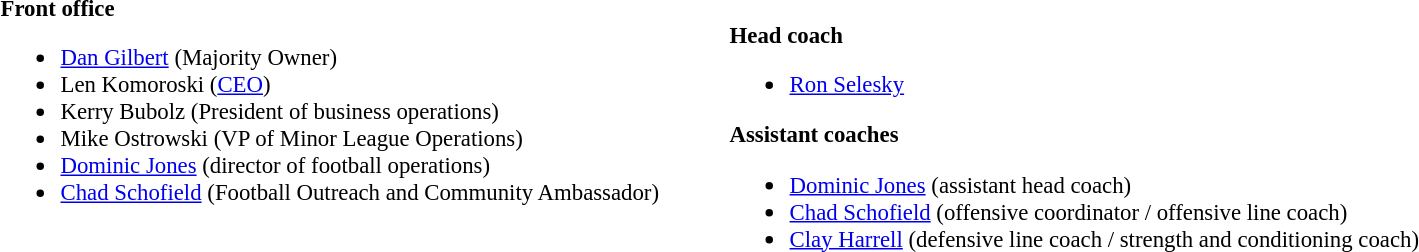<table class="toccolours" style="text-align: left;">
<tr>
<td colspan=7 align="right"></td>
</tr>
<tr>
<td valign="top"></td>
<td style="font-size: 95%;" valign="top"><strong>Front office</strong><br><ul><li><a href='#'>Dan Gilbert</a> (Majority Owner)</li><li>Len Komoroski (<a href='#'>CEO</a>)</li><li>Kerry Bubolz (President of business operations)</li><li>Mike Ostrowski (VP of Minor League Operations)</li><li><a href='#'>Dominic Jones</a> (director of football operations)</li><li><a href='#'>Chad Schofield</a> (Football Outreach and Community Ambassador)</li></ul></td>
<td width="35"> </td>
<td valign="top"></td>
<td style="font-size: 95%;" valign="top"><br><strong>Head coach</strong><ul><li><a href='#'>Ron Selesky</a></li></ul><strong>Assistant coaches</strong><ul><li><a href='#'>Dominic Jones</a> (assistant head coach)</li><li><a href='#'>Chad Schofield</a> (offensive coordinator / offensive line coach)</li><li><a href='#'>Clay Harrell</a> (defensive line coach / strength and conditioning coach)</li></ul></td>
</tr>
</table>
